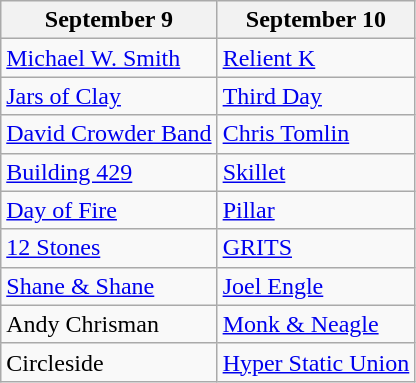<table class="wikitable">
<tr>
<th>September 9</th>
<th>September 10</th>
</tr>
<tr>
<td><a href='#'>Michael W. Smith</a></td>
<td><a href='#'>Relient K</a></td>
</tr>
<tr>
<td><a href='#'>Jars of Clay</a></td>
<td><a href='#'>Third Day</a></td>
</tr>
<tr>
<td><a href='#'>David Crowder Band</a></td>
<td><a href='#'>Chris Tomlin</a></td>
</tr>
<tr>
<td><a href='#'>Building 429</a></td>
<td><a href='#'>Skillet</a></td>
</tr>
<tr>
<td><a href='#'>Day of Fire</a></td>
<td><a href='#'>Pillar</a></td>
</tr>
<tr>
<td><a href='#'>12 Stones</a></td>
<td><a href='#'>GRITS</a></td>
</tr>
<tr>
<td><a href='#'>Shane & Shane</a></td>
<td><a href='#'>Joel Engle</a></td>
</tr>
<tr>
<td>Andy Chrisman</td>
<td><a href='#'>Monk & Neagle</a></td>
</tr>
<tr>
<td>Circleside</td>
<td><a href='#'>Hyper Static Union</a></td>
</tr>
</table>
